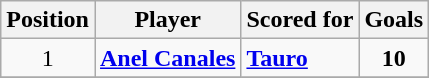<table class="wikitable" style="text-align: center;">
<tr>
<th>Position</th>
<th>Player</th>
<th>Scored for</th>
<th>Goals</th>
</tr>
<tr>
<td>1</td>
<td align="left"> <strong><a href='#'>Anel Canales</a></strong></td>
<td align="left"><strong><a href='#'>Tauro</a></strong></td>
<td><strong>10</strong></td>
</tr>
<tr>
</tr>
</table>
